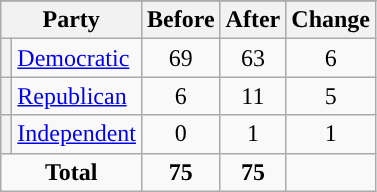<table class="wikitable" style="text-align:center;">
<tr>
</tr>
<tr>
<th colspan=2>Party</th>
<th>Before</th>
<th>After</th>
<th>Change</th>
</tr>
<tr>
<th style="background-color:"></th>
<td style="text-align:left;"><a href='#'>Democratic</a></td>
<td>69</td>
<td>63</td>
<td> 6</td>
</tr>
<tr>
<th style="background-color:"></th>
<td style="text-align:left;"><a href='#'>Republican</a></td>
<td>6</td>
<td>11</td>
<td> 5</td>
</tr>
<tr>
<th style="background-color:"></th>
<td style="text-align:left;"><a href='#'>Independent</a></td>
<td>0</td>
<td>1</td>
<td> 1</td>
</tr>
<tr>
<td colspan=2><strong>Total</strong></td>
<td><strong>75</strong></td>
<td><strong>75</strong></td>
<td></td>
</tr>
</table>
